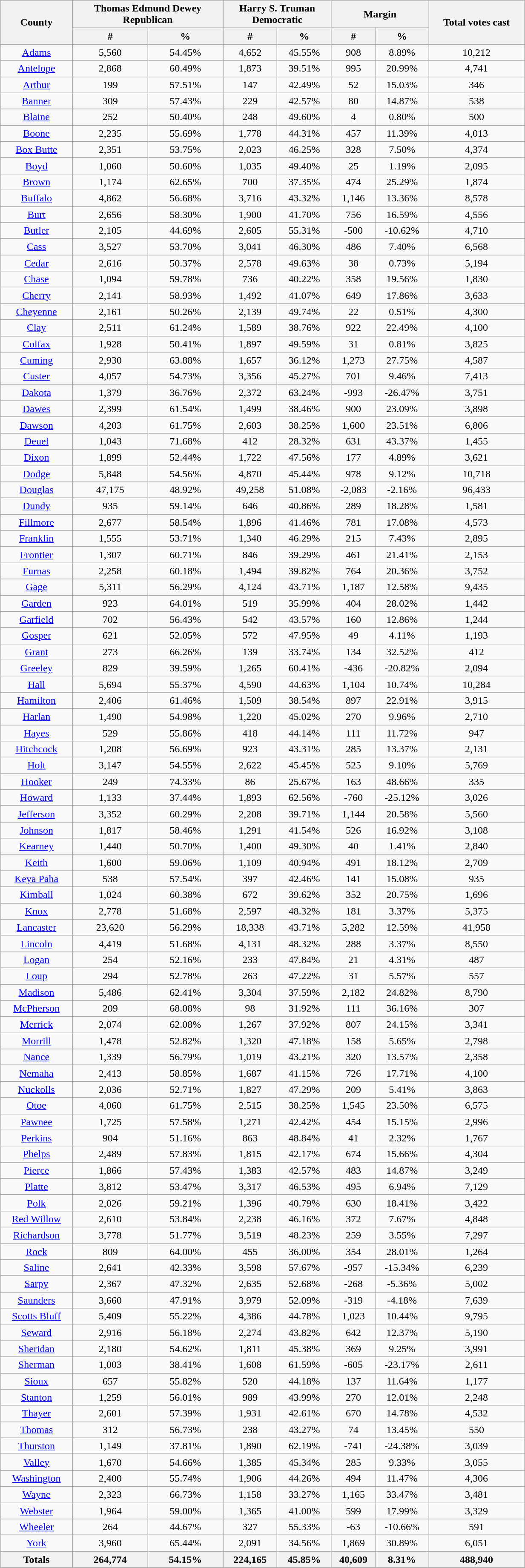<table width="65%"  class="wikitable sortable" style="text-align:center">
<tr>
<th style="text-align:center;" rowspan="2">County</th>
<th style="text-align:center;" colspan="2">Thomas Edmund Dewey<br>Republican</th>
<th style="text-align:center;" colspan="2">Harry S. Truman<br>Democratic</th>
<th style="text-align:center;" colspan="2">Margin</th>
<th style="text-align:center;" rowspan="2">Total votes cast</th>
</tr>
<tr>
<th data-sort-type="number">#</th>
<th data-sort-type="number">%</th>
<th data-sort-type="number">#</th>
<th data-sort-type="number">%</th>
<th data-sort-type="number">#</th>
<th data-sort-type="number">%</th>
</tr>
<tr style="text-align:center;">
<td><a href='#'>Adams</a></td>
<td>5,560</td>
<td>54.45%</td>
<td>4,652</td>
<td>45.55%</td>
<td>908</td>
<td>8.89%</td>
<td>10,212</td>
</tr>
<tr style="text-align:center;">
<td><a href='#'>Antelope</a></td>
<td>2,868</td>
<td>60.49%</td>
<td>1,873</td>
<td>39.51%</td>
<td>995</td>
<td>20.99%</td>
<td>4,741</td>
</tr>
<tr style="text-align:center;">
<td><a href='#'>Arthur</a></td>
<td>199</td>
<td>57.51%</td>
<td>147</td>
<td>42.49%</td>
<td>52</td>
<td>15.03%</td>
<td>346</td>
</tr>
<tr style="text-align:center;">
<td><a href='#'>Banner</a></td>
<td>309</td>
<td>57.43%</td>
<td>229</td>
<td>42.57%</td>
<td>80</td>
<td>14.87%</td>
<td>538</td>
</tr>
<tr style="text-align:center;">
<td><a href='#'>Blaine</a></td>
<td>252</td>
<td>50.40%</td>
<td>248</td>
<td>49.60%</td>
<td>4</td>
<td>0.80%</td>
<td>500</td>
</tr>
<tr style="text-align:center;">
<td><a href='#'>Boone</a></td>
<td>2,235</td>
<td>55.69%</td>
<td>1,778</td>
<td>44.31%</td>
<td>457</td>
<td>11.39%</td>
<td>4,013</td>
</tr>
<tr style="text-align:center;">
<td><a href='#'>Box Butte</a></td>
<td>2,351</td>
<td>53.75%</td>
<td>2,023</td>
<td>46.25%</td>
<td>328</td>
<td>7.50%</td>
<td>4,374</td>
</tr>
<tr style="text-align:center;">
<td><a href='#'>Boyd</a></td>
<td>1,060</td>
<td>50.60%</td>
<td>1,035</td>
<td>49.40%</td>
<td>25</td>
<td>1.19%</td>
<td>2,095</td>
</tr>
<tr style="text-align:center;">
<td><a href='#'>Brown</a></td>
<td>1,174</td>
<td>62.65%</td>
<td>700</td>
<td>37.35%</td>
<td>474</td>
<td>25.29%</td>
<td>1,874</td>
</tr>
<tr style="text-align:center;">
<td><a href='#'>Buffalo</a></td>
<td>4,862</td>
<td>56.68%</td>
<td>3,716</td>
<td>43.32%</td>
<td>1,146</td>
<td>13.36%</td>
<td>8,578</td>
</tr>
<tr style="text-align:center;">
<td><a href='#'>Burt</a></td>
<td>2,656</td>
<td>58.30%</td>
<td>1,900</td>
<td>41.70%</td>
<td>756</td>
<td>16.59%</td>
<td>4,556</td>
</tr>
<tr style="text-align:center;">
<td><a href='#'>Butler</a></td>
<td>2,105</td>
<td>44.69%</td>
<td>2,605</td>
<td>55.31%</td>
<td>-500</td>
<td>-10.62%</td>
<td>4,710</td>
</tr>
<tr style="text-align:center;">
<td><a href='#'>Cass</a></td>
<td>3,527</td>
<td>53.70%</td>
<td>3,041</td>
<td>46.30%</td>
<td>486</td>
<td>7.40%</td>
<td>6,568</td>
</tr>
<tr style="text-align:center;">
<td><a href='#'>Cedar</a></td>
<td>2,616</td>
<td>50.37%</td>
<td>2,578</td>
<td>49.63%</td>
<td>38</td>
<td>0.73%</td>
<td>5,194</td>
</tr>
<tr style="text-align:center;">
<td><a href='#'>Chase</a></td>
<td>1,094</td>
<td>59.78%</td>
<td>736</td>
<td>40.22%</td>
<td>358</td>
<td>19.56%</td>
<td>1,830</td>
</tr>
<tr style="text-align:center;">
<td><a href='#'>Cherry</a></td>
<td>2,141</td>
<td>58.93%</td>
<td>1,492</td>
<td>41.07%</td>
<td>649</td>
<td>17.86%</td>
<td>3,633</td>
</tr>
<tr style="text-align:center;">
<td><a href='#'>Cheyenne</a></td>
<td>2,161</td>
<td>50.26%</td>
<td>2,139</td>
<td>49.74%</td>
<td>22</td>
<td>0.51%</td>
<td>4,300</td>
</tr>
<tr style="text-align:center;">
<td><a href='#'>Clay</a></td>
<td>2,511</td>
<td>61.24%</td>
<td>1,589</td>
<td>38.76%</td>
<td>922</td>
<td>22.49%</td>
<td>4,100</td>
</tr>
<tr style="text-align:center;">
<td><a href='#'>Colfax</a></td>
<td>1,928</td>
<td>50.41%</td>
<td>1,897</td>
<td>49.59%</td>
<td>31</td>
<td>0.81%</td>
<td>3,825</td>
</tr>
<tr style="text-align:center;">
<td><a href='#'>Cuming</a></td>
<td>2,930</td>
<td>63.88%</td>
<td>1,657</td>
<td>36.12%</td>
<td>1,273</td>
<td>27.75%</td>
<td>4,587</td>
</tr>
<tr style="text-align:center;">
<td><a href='#'>Custer</a></td>
<td>4,057</td>
<td>54.73%</td>
<td>3,356</td>
<td>45.27%</td>
<td>701</td>
<td>9.46%</td>
<td>7,413</td>
</tr>
<tr style="text-align:center;">
<td><a href='#'>Dakota</a></td>
<td>1,379</td>
<td>36.76%</td>
<td>2,372</td>
<td>63.24%</td>
<td>-993</td>
<td>-26.47%</td>
<td>3,751</td>
</tr>
<tr style="text-align:center;">
<td><a href='#'>Dawes</a></td>
<td>2,399</td>
<td>61.54%</td>
<td>1,499</td>
<td>38.46%</td>
<td>900</td>
<td>23.09%</td>
<td>3,898</td>
</tr>
<tr style="text-align:center;">
<td><a href='#'>Dawson</a></td>
<td>4,203</td>
<td>61.75%</td>
<td>2,603</td>
<td>38.25%</td>
<td>1,600</td>
<td>23.51%</td>
<td>6,806</td>
</tr>
<tr style="text-align:center;">
<td><a href='#'>Deuel</a></td>
<td>1,043</td>
<td>71.68%</td>
<td>412</td>
<td>28.32%</td>
<td>631</td>
<td>43.37%</td>
<td>1,455</td>
</tr>
<tr style="text-align:center;">
<td><a href='#'>Dixon</a></td>
<td>1,899</td>
<td>52.44%</td>
<td>1,722</td>
<td>47.56%</td>
<td>177</td>
<td>4.89%</td>
<td>3,621</td>
</tr>
<tr style="text-align:center;">
<td><a href='#'>Dodge</a></td>
<td>5,848</td>
<td>54.56%</td>
<td>4,870</td>
<td>45.44%</td>
<td>978</td>
<td>9.12%</td>
<td>10,718</td>
</tr>
<tr style="text-align:center;">
<td><a href='#'>Douglas</a></td>
<td>47,175</td>
<td>48.92%</td>
<td>49,258</td>
<td>51.08%</td>
<td>-2,083</td>
<td>-2.16%</td>
<td>96,433</td>
</tr>
<tr style="text-align:center;">
<td><a href='#'>Dundy</a></td>
<td>935</td>
<td>59.14%</td>
<td>646</td>
<td>40.86%</td>
<td>289</td>
<td>18.28%</td>
<td>1,581</td>
</tr>
<tr style="text-align:center;">
<td><a href='#'>Fillmore</a></td>
<td>2,677</td>
<td>58.54%</td>
<td>1,896</td>
<td>41.46%</td>
<td>781</td>
<td>17.08%</td>
<td>4,573</td>
</tr>
<tr style="text-align:center;">
<td><a href='#'>Franklin</a></td>
<td>1,555</td>
<td>53.71%</td>
<td>1,340</td>
<td>46.29%</td>
<td>215</td>
<td>7.43%</td>
<td>2,895</td>
</tr>
<tr style="text-align:center;">
<td><a href='#'>Frontier</a></td>
<td>1,307</td>
<td>60.71%</td>
<td>846</td>
<td>39.29%</td>
<td>461</td>
<td>21.41%</td>
<td>2,153</td>
</tr>
<tr style="text-align:center;">
<td><a href='#'>Furnas</a></td>
<td>2,258</td>
<td>60.18%</td>
<td>1,494</td>
<td>39.82%</td>
<td>764</td>
<td>20.36%</td>
<td>3,752</td>
</tr>
<tr style="text-align:center;">
<td><a href='#'>Gage</a></td>
<td>5,311</td>
<td>56.29%</td>
<td>4,124</td>
<td>43.71%</td>
<td>1,187</td>
<td>12.58%</td>
<td>9,435</td>
</tr>
<tr style="text-align:center;">
<td><a href='#'>Garden</a></td>
<td>923</td>
<td>64.01%</td>
<td>519</td>
<td>35.99%</td>
<td>404</td>
<td>28.02%</td>
<td>1,442</td>
</tr>
<tr style="text-align:center;">
<td><a href='#'>Garfield</a></td>
<td>702</td>
<td>56.43%</td>
<td>542</td>
<td>43.57%</td>
<td>160</td>
<td>12.86%</td>
<td>1,244</td>
</tr>
<tr style="text-align:center;">
<td><a href='#'>Gosper</a></td>
<td>621</td>
<td>52.05%</td>
<td>572</td>
<td>47.95%</td>
<td>49</td>
<td>4.11%</td>
<td>1,193</td>
</tr>
<tr style="text-align:center;">
<td><a href='#'>Grant</a></td>
<td>273</td>
<td>66.26%</td>
<td>139</td>
<td>33.74%</td>
<td>134</td>
<td>32.52%</td>
<td>412</td>
</tr>
<tr style="text-align:center;">
<td><a href='#'>Greeley</a></td>
<td>829</td>
<td>39.59%</td>
<td>1,265</td>
<td>60.41%</td>
<td>-436</td>
<td>-20.82%</td>
<td>2,094</td>
</tr>
<tr style="text-align:center;">
<td><a href='#'>Hall</a></td>
<td>5,694</td>
<td>55.37%</td>
<td>4,590</td>
<td>44.63%</td>
<td>1,104</td>
<td>10.74%</td>
<td>10,284</td>
</tr>
<tr style="text-align:center;">
<td><a href='#'>Hamilton</a></td>
<td>2,406</td>
<td>61.46%</td>
<td>1,509</td>
<td>38.54%</td>
<td>897</td>
<td>22.91%</td>
<td>3,915</td>
</tr>
<tr style="text-align:center;">
<td><a href='#'>Harlan</a></td>
<td>1,490</td>
<td>54.98%</td>
<td>1,220</td>
<td>45.02%</td>
<td>270</td>
<td>9.96%</td>
<td>2,710</td>
</tr>
<tr style="text-align:center;">
<td><a href='#'>Hayes</a></td>
<td>529</td>
<td>55.86%</td>
<td>418</td>
<td>44.14%</td>
<td>111</td>
<td>11.72%</td>
<td>947</td>
</tr>
<tr style="text-align:center;">
<td><a href='#'>Hitchcock</a></td>
<td>1,208</td>
<td>56.69%</td>
<td>923</td>
<td>43.31%</td>
<td>285</td>
<td>13.37%</td>
<td>2,131</td>
</tr>
<tr style="text-align:center;">
<td><a href='#'>Holt</a></td>
<td>3,147</td>
<td>54.55%</td>
<td>2,622</td>
<td>45.45%</td>
<td>525</td>
<td>9.10%</td>
<td>5,769</td>
</tr>
<tr style="text-align:center;">
<td><a href='#'>Hooker</a></td>
<td>249</td>
<td>74.33%</td>
<td>86</td>
<td>25.67%</td>
<td>163</td>
<td>48.66%</td>
<td>335</td>
</tr>
<tr style="text-align:center;">
<td><a href='#'>Howard</a></td>
<td>1,133</td>
<td>37.44%</td>
<td>1,893</td>
<td>62.56%</td>
<td>-760</td>
<td>-25.12%</td>
<td>3,026</td>
</tr>
<tr style="text-align:center;">
<td><a href='#'>Jefferson</a></td>
<td>3,352</td>
<td>60.29%</td>
<td>2,208</td>
<td>39.71%</td>
<td>1,144</td>
<td>20.58%</td>
<td>5,560</td>
</tr>
<tr style="text-align:center;">
<td><a href='#'>Johnson</a></td>
<td>1,817</td>
<td>58.46%</td>
<td>1,291</td>
<td>41.54%</td>
<td>526</td>
<td>16.92%</td>
<td>3,108</td>
</tr>
<tr style="text-align:center;">
<td><a href='#'>Kearney</a></td>
<td>1,440</td>
<td>50.70%</td>
<td>1,400</td>
<td>49.30%</td>
<td>40</td>
<td>1.41%</td>
<td>2,840</td>
</tr>
<tr style="text-align:center;">
<td><a href='#'>Keith</a></td>
<td>1,600</td>
<td>59.06%</td>
<td>1,109</td>
<td>40.94%</td>
<td>491</td>
<td>18.12%</td>
<td>2,709</td>
</tr>
<tr style="text-align:center;">
<td><a href='#'>Keya Paha</a></td>
<td>538</td>
<td>57.54%</td>
<td>397</td>
<td>42.46%</td>
<td>141</td>
<td>15.08%</td>
<td>935</td>
</tr>
<tr style="text-align:center;">
<td><a href='#'>Kimball</a></td>
<td>1,024</td>
<td>60.38%</td>
<td>672</td>
<td>39.62%</td>
<td>352</td>
<td>20.75%</td>
<td>1,696</td>
</tr>
<tr style="text-align:center;">
<td><a href='#'>Knox</a></td>
<td>2,778</td>
<td>51.68%</td>
<td>2,597</td>
<td>48.32%</td>
<td>181</td>
<td>3.37%</td>
<td>5,375</td>
</tr>
<tr style="text-align:center;">
<td><a href='#'>Lancaster</a></td>
<td>23,620</td>
<td>56.29%</td>
<td>18,338</td>
<td>43.71%</td>
<td>5,282</td>
<td>12.59%</td>
<td>41,958</td>
</tr>
<tr style="text-align:center;">
<td><a href='#'>Lincoln</a></td>
<td>4,419</td>
<td>51.68%</td>
<td>4,131</td>
<td>48.32%</td>
<td>288</td>
<td>3.37%</td>
<td>8,550</td>
</tr>
<tr style="text-align:center;">
<td><a href='#'>Logan</a></td>
<td>254</td>
<td>52.16%</td>
<td>233</td>
<td>47.84%</td>
<td>21</td>
<td>4.31%</td>
<td>487</td>
</tr>
<tr style="text-align:center;">
<td><a href='#'>Loup</a></td>
<td>294</td>
<td>52.78%</td>
<td>263</td>
<td>47.22%</td>
<td>31</td>
<td>5.57%</td>
<td>557</td>
</tr>
<tr style="text-align:center;">
<td><a href='#'>Madison</a></td>
<td>5,486</td>
<td>62.41%</td>
<td>3,304</td>
<td>37.59%</td>
<td>2,182</td>
<td>24.82%</td>
<td>8,790</td>
</tr>
<tr style="text-align:center;">
<td><a href='#'>McPherson</a></td>
<td>209</td>
<td>68.08%</td>
<td>98</td>
<td>31.92%</td>
<td>111</td>
<td>36.16%</td>
<td>307</td>
</tr>
<tr style="text-align:center;">
<td><a href='#'>Merrick</a></td>
<td>2,074</td>
<td>62.08%</td>
<td>1,267</td>
<td>37.92%</td>
<td>807</td>
<td>24.15%</td>
<td>3,341</td>
</tr>
<tr style="text-align:center;">
<td><a href='#'>Morrill</a></td>
<td>1,478</td>
<td>52.82%</td>
<td>1,320</td>
<td>47.18%</td>
<td>158</td>
<td>5.65%</td>
<td>2,798</td>
</tr>
<tr style="text-align:center;">
<td><a href='#'>Nance</a></td>
<td>1,339</td>
<td>56.79%</td>
<td>1,019</td>
<td>43.21%</td>
<td>320</td>
<td>13.57%</td>
<td>2,358</td>
</tr>
<tr style="text-align:center;">
<td><a href='#'>Nemaha</a></td>
<td>2,413</td>
<td>58.85%</td>
<td>1,687</td>
<td>41.15%</td>
<td>726</td>
<td>17.71%</td>
<td>4,100</td>
</tr>
<tr style="text-align:center;">
<td><a href='#'>Nuckolls</a></td>
<td>2,036</td>
<td>52.71%</td>
<td>1,827</td>
<td>47.29%</td>
<td>209</td>
<td>5.41%</td>
<td>3,863</td>
</tr>
<tr style="text-align:center;">
<td><a href='#'>Otoe</a></td>
<td>4,060</td>
<td>61.75%</td>
<td>2,515</td>
<td>38.25%</td>
<td>1,545</td>
<td>23.50%</td>
<td>6,575</td>
</tr>
<tr style="text-align:center;">
<td><a href='#'>Pawnee</a></td>
<td>1,725</td>
<td>57.58%</td>
<td>1,271</td>
<td>42.42%</td>
<td>454</td>
<td>15.15%</td>
<td>2,996</td>
</tr>
<tr style="text-align:center;">
<td><a href='#'>Perkins</a></td>
<td>904</td>
<td>51.16%</td>
<td>863</td>
<td>48.84%</td>
<td>41</td>
<td>2.32%</td>
<td>1,767</td>
</tr>
<tr style="text-align:center;">
<td><a href='#'>Phelps</a></td>
<td>2,489</td>
<td>57.83%</td>
<td>1,815</td>
<td>42.17%</td>
<td>674</td>
<td>15.66%</td>
<td>4,304</td>
</tr>
<tr style="text-align:center;">
<td><a href='#'>Pierce</a></td>
<td>1,866</td>
<td>57.43%</td>
<td>1,383</td>
<td>42.57%</td>
<td>483</td>
<td>14.87%</td>
<td>3,249</td>
</tr>
<tr style="text-align:center;">
<td><a href='#'>Platte</a></td>
<td>3,812</td>
<td>53.47%</td>
<td>3,317</td>
<td>46.53%</td>
<td>495</td>
<td>6.94%</td>
<td>7,129</td>
</tr>
<tr style="text-align:center;">
<td><a href='#'>Polk</a></td>
<td>2,026</td>
<td>59.21%</td>
<td>1,396</td>
<td>40.79%</td>
<td>630</td>
<td>18.41%</td>
<td>3,422</td>
</tr>
<tr style="text-align:center;">
<td><a href='#'>Red Willow</a></td>
<td>2,610</td>
<td>53.84%</td>
<td>2,238</td>
<td>46.16%</td>
<td>372</td>
<td>7.67%</td>
<td>4,848</td>
</tr>
<tr style="text-align:center;">
<td><a href='#'>Richardson</a></td>
<td>3,778</td>
<td>51.77%</td>
<td>3,519</td>
<td>48.23%</td>
<td>259</td>
<td>3.55%</td>
<td>7,297</td>
</tr>
<tr style="text-align:center;">
<td><a href='#'>Rock</a></td>
<td>809</td>
<td>64.00%</td>
<td>455</td>
<td>36.00%</td>
<td>354</td>
<td>28.01%</td>
<td>1,264</td>
</tr>
<tr style="text-align:center;">
<td><a href='#'>Saline</a></td>
<td>2,641</td>
<td>42.33%</td>
<td>3,598</td>
<td>57.67%</td>
<td>-957</td>
<td>-15.34%</td>
<td>6,239</td>
</tr>
<tr style="text-align:center;">
<td><a href='#'>Sarpy</a></td>
<td>2,367</td>
<td>47.32%</td>
<td>2,635</td>
<td>52.68%</td>
<td>-268</td>
<td>-5.36%</td>
<td>5,002</td>
</tr>
<tr style="text-align:center;">
<td><a href='#'>Saunders</a></td>
<td>3,660</td>
<td>47.91%</td>
<td>3,979</td>
<td>52.09%</td>
<td>-319</td>
<td>-4.18%</td>
<td>7,639</td>
</tr>
<tr style="text-align:center;">
<td><a href='#'>Scotts Bluff</a></td>
<td>5,409</td>
<td>55.22%</td>
<td>4,386</td>
<td>44.78%</td>
<td>1,023</td>
<td>10.44%</td>
<td>9,795</td>
</tr>
<tr style="text-align:center;">
<td><a href='#'>Seward</a></td>
<td>2,916</td>
<td>56.18%</td>
<td>2,274</td>
<td>43.82%</td>
<td>642</td>
<td>12.37%</td>
<td>5,190</td>
</tr>
<tr style="text-align:center;">
<td><a href='#'>Sheridan</a></td>
<td>2,180</td>
<td>54.62%</td>
<td>1,811</td>
<td>45.38%</td>
<td>369</td>
<td>9.25%</td>
<td>3,991</td>
</tr>
<tr style="text-align:center;">
<td><a href='#'>Sherman</a></td>
<td>1,003</td>
<td>38.41%</td>
<td>1,608</td>
<td>61.59%</td>
<td>-605</td>
<td>-23.17%</td>
<td>2,611</td>
</tr>
<tr style="text-align:center;">
<td><a href='#'>Sioux</a></td>
<td>657</td>
<td>55.82%</td>
<td>520</td>
<td>44.18%</td>
<td>137</td>
<td>11.64%</td>
<td>1,177</td>
</tr>
<tr style="text-align:center;">
<td><a href='#'>Stanton</a></td>
<td>1,259</td>
<td>56.01%</td>
<td>989</td>
<td>43.99%</td>
<td>270</td>
<td>12.01%</td>
<td>2,248</td>
</tr>
<tr style="text-align:center;">
<td><a href='#'>Thayer</a></td>
<td>2,601</td>
<td>57.39%</td>
<td>1,931</td>
<td>42.61%</td>
<td>670</td>
<td>14.78%</td>
<td>4,532</td>
</tr>
<tr style="text-align:center;">
<td><a href='#'>Thomas</a></td>
<td>312</td>
<td>56.73%</td>
<td>238</td>
<td>43.27%</td>
<td>74</td>
<td>13.45%</td>
<td>550</td>
</tr>
<tr style="text-align:center;">
<td><a href='#'>Thurston</a></td>
<td>1,149</td>
<td>37.81%</td>
<td>1,890</td>
<td>62.19%</td>
<td>-741</td>
<td>-24.38%</td>
<td>3,039</td>
</tr>
<tr style="text-align:center;">
<td><a href='#'>Valley</a></td>
<td>1,670</td>
<td>54.66%</td>
<td>1,385</td>
<td>45.34%</td>
<td>285</td>
<td>9.33%</td>
<td>3,055</td>
</tr>
<tr style="text-align:center;">
<td><a href='#'>Washington</a></td>
<td>2,400</td>
<td>55.74%</td>
<td>1,906</td>
<td>44.26%</td>
<td>494</td>
<td>11.47%</td>
<td>4,306</td>
</tr>
<tr style="text-align:center;">
<td><a href='#'>Wayne</a></td>
<td>2,323</td>
<td>66.73%</td>
<td>1,158</td>
<td>33.27%</td>
<td>1,165</td>
<td>33.47%</td>
<td>3,481</td>
</tr>
<tr style="text-align:center;">
<td><a href='#'>Webster</a></td>
<td>1,964</td>
<td>59.00%</td>
<td>1,365</td>
<td>41.00%</td>
<td>599</td>
<td>17.99%</td>
<td>3,329</td>
</tr>
<tr style="text-align:center;">
<td><a href='#'>Wheeler</a></td>
<td>264</td>
<td>44.67%</td>
<td>327</td>
<td>55.33%</td>
<td>-63</td>
<td>-10.66%</td>
<td>591</td>
</tr>
<tr style="text-align:center;">
<td><a href='#'>York</a></td>
<td>3,960</td>
<td>65.44%</td>
<td>2,091</td>
<td>34.56%</td>
<td>1,869</td>
<td>30.89%</td>
<td>6,051</td>
</tr>
<tr style="text-align:center;">
<th>Totals</th>
<th>264,774</th>
<th>54.15%</th>
<th>224,165</th>
<th>45.85%</th>
<th>40,609</th>
<th>8.31%</th>
<th>488,940</th>
</tr>
</table>
